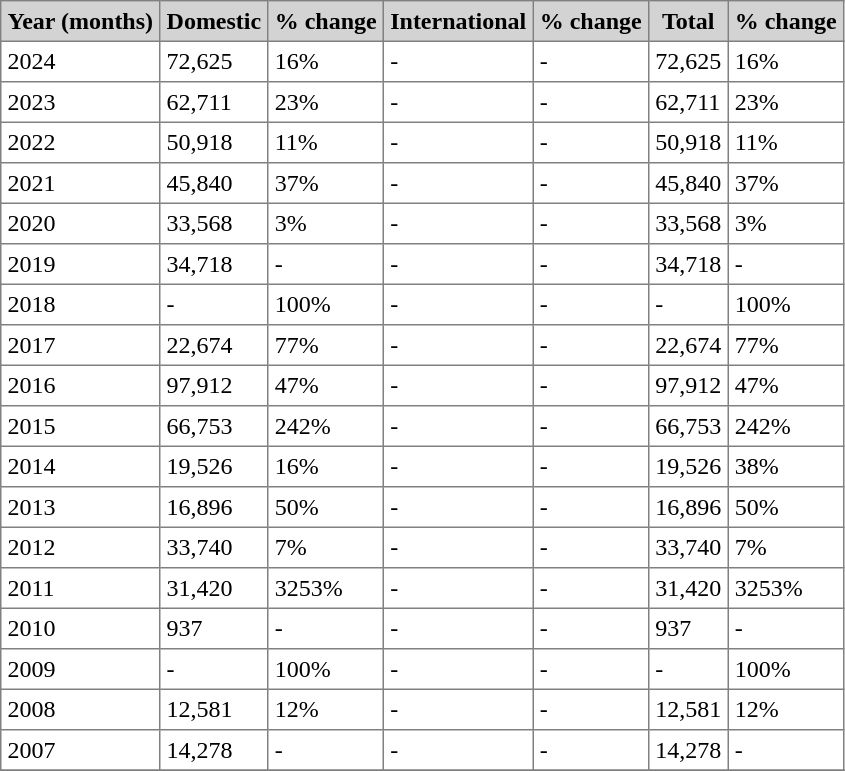<table class="toccolours" border="1" cellpadding="4" style="border-collapse:collapse">
<tr bgcolor=lightgrey>
<th>Year (months)</th>
<th>Domestic</th>
<th>% change</th>
<th>International</th>
<th>% change</th>
<th>Total</th>
<th>% change</th>
</tr>
<tr>
<td>2024</td>
<td>72,625</td>
<td> 16%</td>
<td>-</td>
<td>-</td>
<td>72,625</td>
<td> 16%</td>
</tr>
<tr>
<td>2023</td>
<td>62,711</td>
<td> 23%</td>
<td>-</td>
<td>-</td>
<td>62,711</td>
<td> 23%</td>
</tr>
<tr>
<td>2022</td>
<td>50,918</td>
<td> 11%</td>
<td>-</td>
<td>-</td>
<td>50,918</td>
<td> 11%</td>
</tr>
<tr>
<td>2021</td>
<td>45,840</td>
<td> 37%</td>
<td>-</td>
<td>-</td>
<td>45,840</td>
<td> 37%</td>
</tr>
<tr>
<td>2020</td>
<td>33,568</td>
<td> 3%</td>
<td>-</td>
<td>-</td>
<td>33,568</td>
<td> 3%</td>
</tr>
<tr>
<td>2019</td>
<td>34,718</td>
<td>-</td>
<td>-</td>
<td>-</td>
<td>34,718</td>
<td>-</td>
</tr>
<tr>
<td>2018</td>
<td>-</td>
<td> 100%</td>
<td>-</td>
<td>-</td>
<td>-</td>
<td> 100%</td>
</tr>
<tr>
<td>2017</td>
<td>22,674</td>
<td> 77%</td>
<td>-</td>
<td>-</td>
<td>22,674</td>
<td> 77%</td>
</tr>
<tr>
<td>2016</td>
<td>97,912</td>
<td> 47%</td>
<td>-</td>
<td>-</td>
<td>97,912</td>
<td> 47%</td>
</tr>
<tr>
<td>2015</td>
<td>66,753</td>
<td> 242%</td>
<td>-</td>
<td>-</td>
<td>66,753</td>
<td> 242%</td>
</tr>
<tr>
<td>2014</td>
<td>19,526</td>
<td> 16%</td>
<td>-</td>
<td>-</td>
<td>19,526</td>
<td> 38%</td>
</tr>
<tr>
<td>2013</td>
<td>16,896</td>
<td> 50%</td>
<td>-</td>
<td>-</td>
<td>16,896</td>
<td> 50%</td>
</tr>
<tr>
<td>2012</td>
<td>33,740</td>
<td> 7%</td>
<td>-</td>
<td>-</td>
<td>33,740</td>
<td> 7%</td>
</tr>
<tr>
<td>2011</td>
<td>31,420</td>
<td> 3253%</td>
<td>-</td>
<td>-</td>
<td>31,420</td>
<td> 3253%</td>
</tr>
<tr>
<td>2010</td>
<td>937</td>
<td>-</td>
<td>-</td>
<td>-</td>
<td>937</td>
<td>-</td>
</tr>
<tr>
<td>2009</td>
<td>-</td>
<td> 100%</td>
<td>-</td>
<td>-</td>
<td>-</td>
<td> 100%</td>
</tr>
<tr>
<td>2008</td>
<td>12,581</td>
<td> 12%</td>
<td>-</td>
<td>-</td>
<td>12,581</td>
<td> 12%</td>
</tr>
<tr>
<td>2007</td>
<td>14,278</td>
<td>-</td>
<td>-</td>
<td>-</td>
<td>14,278</td>
<td>-</td>
</tr>
<tr>
</tr>
</table>
